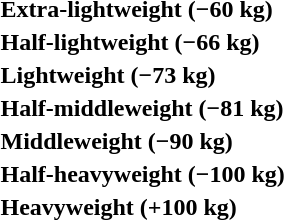<table>
<tr>
<th rowspan=2 style="text-align:left;">Extra-lightweight (−60 kg)</th>
<td rowspan=2></td>
<td rowspan=2></td>
<td></td>
</tr>
<tr>
<td></td>
</tr>
<tr>
<th rowspan=2 style="text-align:left;">Half-lightweight (−66 kg)</th>
<td rowspan=2></td>
<td rowspan=2></td>
<td></td>
</tr>
<tr>
<td></td>
</tr>
<tr>
<th rowspan=2 style="text-align:left;">Lightweight (−73 kg)</th>
<td rowspan=2></td>
<td rowspan=2></td>
<td></td>
</tr>
<tr>
<td></td>
</tr>
<tr>
<th rowspan=2 style="text-align:left;">Half-middleweight (−81 kg)</th>
<td rowspan=2></td>
<td rowspan=2></td>
<td></td>
</tr>
<tr>
<td></td>
</tr>
<tr>
<th rowspan=2 style="text-align:left;">Middleweight (−90 kg)</th>
<td rowspan=2></td>
<td rowspan=2></td>
<td></td>
</tr>
<tr>
<td></td>
</tr>
<tr>
<th rowspan=2 style="text-align:left;">Half-heavyweight (−100 kg)</th>
<td rowspan=2></td>
<td rowspan=2></td>
<td></td>
</tr>
<tr>
<td></td>
</tr>
<tr>
<th rowspan=2 style="text-align:left;">Heavyweight (+100 kg)</th>
<td rowspan=2></td>
<td rowspan=2></td>
<td></td>
</tr>
<tr>
<td></td>
</tr>
</table>
